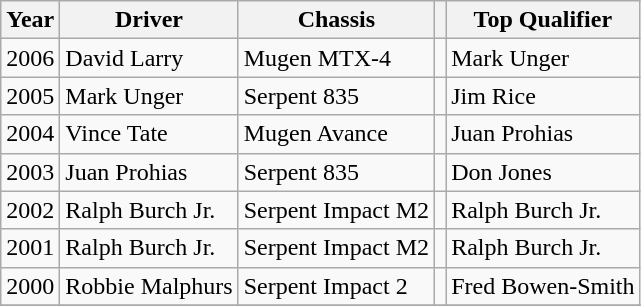<table class="wikitable">
<tr>
<th>Year</th>
<th>Driver</th>
<th>Chassis</th>
<th></th>
<th>Top Qualifier</th>
</tr>
<tr>
<td>2006</td>
<td> David Larry</td>
<td>Mugen MTX-4</td>
<td></td>
<td> Mark Unger</td>
</tr>
<tr>
<td>2005</td>
<td> Mark Unger</td>
<td>Serpent 835</td>
<td></td>
<td> Jim Rice</td>
</tr>
<tr>
<td>2004</td>
<td> Vince Tate</td>
<td>Mugen Avance</td>
<td></td>
<td> Juan Prohias</td>
</tr>
<tr>
<td>2003</td>
<td> Juan Prohias</td>
<td>Serpent 835</td>
<td></td>
<td> Don Jones</td>
</tr>
<tr>
<td>2002</td>
<td> Ralph Burch Jr.</td>
<td>Serpent Impact M2</td>
<td></td>
<td> Ralph Burch Jr.</td>
</tr>
<tr>
<td>2001</td>
<td> Ralph Burch Jr.</td>
<td>Serpent Impact M2</td>
<td></td>
<td> Ralph Burch Jr.</td>
</tr>
<tr>
<td>2000</td>
<td> Robbie Malphurs</td>
<td>Serpent Impact 2</td>
<td></td>
<td> Fred Bowen-Smith</td>
</tr>
<tr>
</tr>
</table>
